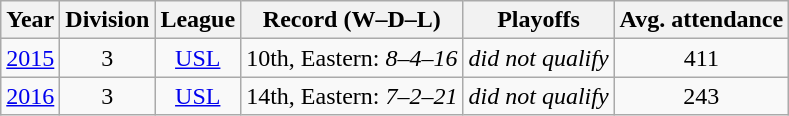<table class="wikitable" style="text-align: center;">
<tr>
<th>Year</th>
<th>Division</th>
<th>League</th>
<th>Record (W–D–L)</th>
<th>Playoffs</th>
<th>Avg. attendance</th>
</tr>
<tr>
<td><a href='#'>2015</a></td>
<td>3</td>
<td><a href='#'>USL</a></td>
<td>10th, Eastern: <em>8–4–16</em></td>
<td><em>did not qualify</em></td>
<td>411</td>
</tr>
<tr>
<td><a href='#'>2016</a></td>
<td>3</td>
<td><a href='#'>USL</a></td>
<td>14th, Eastern: <em>7–2–21</em></td>
<td><em>did not qualify</em></td>
<td>243</td>
</tr>
</table>
